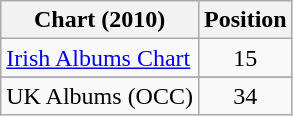<table class="wikitable sortable">
<tr>
<th>Chart (2010)</th>
<th>Position</th>
</tr>
<tr>
<td><a href='#'>Irish Albums Chart</a></td>
<td style="text-align:center;">15</td>
</tr>
<tr>
</tr>
<tr>
<td>UK Albums (OCC)</td>
<td style="text-align:center;">34</td>
</tr>
</table>
